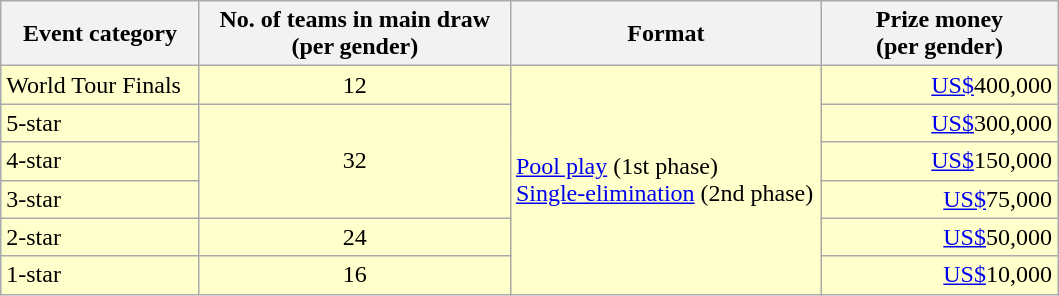<table class="wikitable" style="background:#f7f8ff; border:gray solid 1px; border-collapse:collapse;" cellspacing="0" cellpadding="3" border="1">
<tr>
<th style="width:125px;">Event category</th>
<th style="width:200px;">No. of teams in main draw (per gender)</th>
<th style="width:200px;">Format</th>
<th style="width:150px;">Prize money<br>(per gender)</th>
</tr>
<tr style="background:#ffc;">
<td>World Tour Finals</td>
<td style="text-align:center;">12</td>
<td rowspan="6"><a href='#'>Pool play</a> (1st phase)<br><a href='#'>Single-elimination</a> (2nd phase)</td>
<td style="text-align:right;"><a href='#'>US$</a>400,000</td>
</tr>
<tr style="background:#ffc;">
<td>5-star</td>
<td rowspan="3" style="text-align:center;">32</td>
<td style="text-align:right;"><a href='#'>US$</a>300,000</td>
</tr>
<tr style="background:#ffc;">
<td>4-star</td>
<td style="text-align:right;"><a href='#'>US$</a>150,000</td>
</tr>
<tr style="background:#ffc;">
<td>3-star</td>
<td style="text-align:right;"><a href='#'>US$</a>75,000</td>
</tr>
<tr style="background:#ffc;">
<td>2-star</td>
<td style="text-align:center;">24</td>
<td style="text-align:right;"><a href='#'>US$</a>50,000</td>
</tr>
<tr style="background:#ffc;">
<td>1-star</td>
<td style="text-align:center;">16</td>
<td style="text-align:right;"><a href='#'>US$</a>10,000</td>
</tr>
</table>
